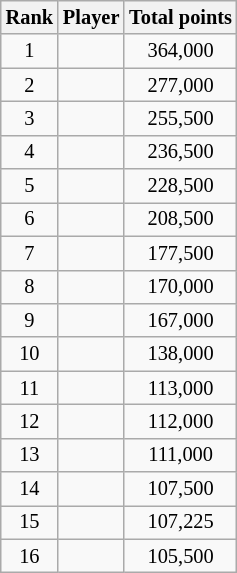<table class="wikitable" style="font-size: 85%">
<tr>
<th>Rank</th>
<th>Player</th>
<th>Total points</th>
</tr>
<tr>
<td align="center">1</td>
<td></td>
<td align="center">364,000</td>
</tr>
<tr>
<td align="center">2</td>
<td></td>
<td align="center">277,000</td>
</tr>
<tr>
<td align="center">3</td>
<td></td>
<td align="center">255,500</td>
</tr>
<tr>
<td align="center">4</td>
<td></td>
<td align="center">236,500</td>
</tr>
<tr>
<td align="center">5</td>
<td></td>
<td align="center">228,500</td>
</tr>
<tr>
<td align="center">6</td>
<td></td>
<td align="center">208,500</td>
</tr>
<tr>
<td align="center">7</td>
<td></td>
<td align="center">177,500</td>
</tr>
<tr>
<td align="center">8</td>
<td></td>
<td align="center">170,000</td>
</tr>
<tr>
<td align="center">9</td>
<td></td>
<td align="center">167,000</td>
</tr>
<tr>
<td align="center">10</td>
<td></td>
<td align="center">138,000</td>
</tr>
<tr>
<td align="center">11</td>
<td></td>
<td align="center">113,000</td>
</tr>
<tr>
<td align="center">12</td>
<td></td>
<td align="center">112,000</td>
</tr>
<tr>
<td align="center">13</td>
<td></td>
<td align="center">111,000</td>
</tr>
<tr>
<td align="center">14</td>
<td></td>
<td align="center">107,500</td>
</tr>
<tr>
<td align="center">15</td>
<td></td>
<td align="center">107,225</td>
</tr>
<tr>
<td align="center">16</td>
<td></td>
<td align="center">105,500</td>
</tr>
</table>
